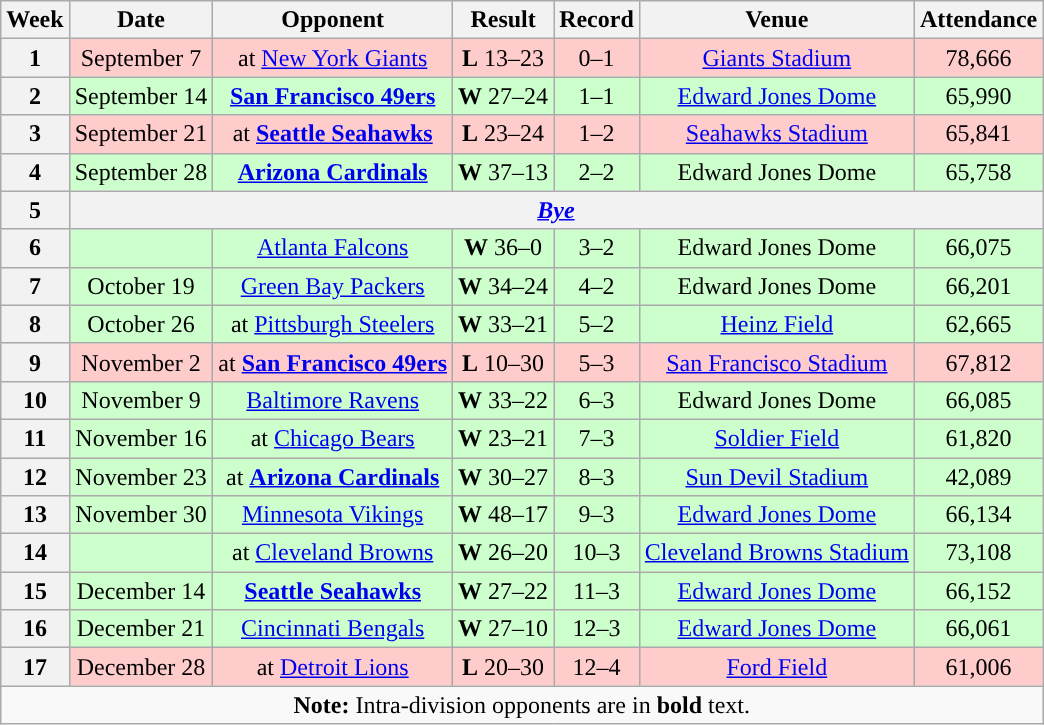<table class="wikitable" style="text-align:center">
<tr>
<th>Week</th>
<th>Date</th>
<th>Opponent</th>
<th>Result</th>
<th>Record</th>
<th>Venue</th>
<th>Attendance</th>
</tr>
<tr style="background: #fcc;">
<th>1</th>
<td>September 7</td>
<td>at <a href='#'>New York Giants</a></td>
<td><strong>L</strong> 13–23</td>
<td>0–1</td>
<td><a href='#'>Giants Stadium</a></td>
<td>78,666</td>
</tr>
<tr style="background:#cfc">
<th>2</th>
<td>September 14</td>
<td><strong><a href='#'>San Francisco 49ers</a></strong></td>
<td><strong>W</strong> 27–24 </td>
<td>1–1</td>
<td><a href='#'>Edward Jones Dome</a></td>
<td>65,990</td>
</tr>
<tr style="background:#fcc">
<th>3</th>
<td>September 21</td>
<td>at <strong><a href='#'>Seattle Seahawks</a></strong></td>
<td><strong>L</strong> 23–24</td>
<td>1–2</td>
<td><a href='#'>Seahawks Stadium</a></td>
<td>65,841</td>
</tr>
<tr style="background:#cfc">
<th>4</th>
<td>September 28</td>
<td><strong><a href='#'>Arizona Cardinals</a></strong></td>
<td><strong>W</strong> 37–13</td>
<td>2–2</td>
<td>Edward Jones Dome</td>
<td>65,758</td>
</tr>
<tr>
<th>5</th>
<th colspan="6"><em><a href='#'>Bye</a></em></th>
</tr>
<tr style="background:#cfc">
<th>6</th>
<td></td>
<td><a href='#'>Atlanta Falcons</a></td>
<td><strong>W</strong> 36–0</td>
<td>3–2</td>
<td>Edward Jones Dome</td>
<td>66,075</td>
</tr>
<tr style="background:#cfc">
<th>7</th>
<td>October 19</td>
<td><a href='#'>Green Bay Packers</a></td>
<td><strong>W</strong> 34–24</td>
<td>4–2</td>
<td>Edward Jones Dome</td>
<td>66,201</td>
</tr>
<tr style="background:#cfc">
<th>8</th>
<td>October 26</td>
<td>at <a href='#'>Pittsburgh Steelers</a></td>
<td><strong>W</strong> 33–21</td>
<td>5–2</td>
<td><a href='#'>Heinz Field</a></td>
<td>62,665</td>
</tr>
<tr style="background:#fcc">
<th>9</th>
<td>November 2</td>
<td>at <strong><a href='#'>San Francisco 49ers</a></strong></td>
<td><strong>L</strong> 10–30</td>
<td>5–3</td>
<td><a href='#'>San Francisco Stadium</a></td>
<td>67,812</td>
</tr>
<tr style="background:#cfc">
<th>10</th>
<td>November 9</td>
<td><a href='#'>Baltimore Ravens</a></td>
<td><strong>W</strong> 33–22</td>
<td>6–3</td>
<td>Edward Jones Dome</td>
<td>66,085</td>
</tr>
<tr style="background:#cfc">
<th>11</th>
<td>November 16</td>
<td>at <a href='#'>Chicago Bears</a></td>
<td><strong>W</strong> 23–21</td>
<td>7–3</td>
<td><a href='#'>Soldier Field</a></td>
<td>61,820</td>
</tr>
<tr style="background:#cfc">
<th>12</th>
<td>November 23</td>
<td>at <strong><a href='#'>Arizona Cardinals</a></strong></td>
<td><strong>W</strong> 30–27 </td>
<td>8–3</td>
<td><a href='#'>Sun Devil Stadium</a></td>
<td>42,089</td>
</tr>
<tr style="background:#cfc">
<th>13</th>
<td>November 30</td>
<td><a href='#'>Minnesota Vikings</a></td>
<td><strong>W</strong> 48–17</td>
<td>9–3</td>
<td><a href='#'>Edward Jones Dome</a></td>
<td>66,134</td>
</tr>
<tr style="background:#cfc">
<th>14</th>
<td></td>
<td>at <a href='#'>Cleveland Browns</a></td>
<td><strong>W</strong> 26–20</td>
<td>10–3</td>
<td><a href='#'>Cleveland Browns Stadium</a></td>
<td>73,108</td>
</tr>
<tr style="background:#cfc">
<th>15</th>
<td>December 14</td>
<td><strong><a href='#'>Seattle Seahawks</a></strong></td>
<td><strong>W</strong> 27–22</td>
<td>11–3</td>
<td><a href='#'>Edward Jones Dome</a></td>
<td>66,152</td>
</tr>
<tr style="background:#cfc">
<th>16</th>
<td>December 21</td>
<td><a href='#'>Cincinnati Bengals</a></td>
<td><strong>W</strong> 27–10</td>
<td>12–3</td>
<td><a href='#'>Edward Jones Dome</a></td>
<td>66,061</td>
</tr>
<tr style="background:#fcc">
<th>17</th>
<td>December 28</td>
<td>at <a href='#'>Detroit Lions</a></td>
<td><strong>L</strong> 20–30</td>
<td>12–4</td>
<td><a href='#'>Ford Field</a></td>
<td>61,006</td>
</tr>
<tr>
<td colspan="8"><strong>Note:</strong> Intra-division opponents are in <strong>bold</strong> text.</td>
</tr>
</table>
